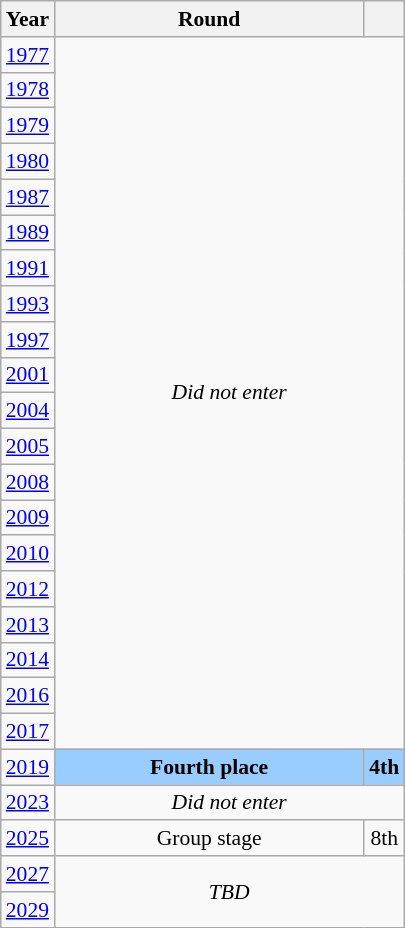<table class="wikitable" style="text-align: center; font-size:90%">
<tr>
<th>Year</th>
<th style="width:200px">Round</th>
<th></th>
</tr>
<tr>
<td><a href='#'>1977</a></td>
<td colspan="2" rowspan="20"><em>Did not enter</em></td>
</tr>
<tr>
<td><a href='#'>1978</a></td>
</tr>
<tr>
<td><a href='#'>1979</a></td>
</tr>
<tr>
<td><a href='#'>1980</a></td>
</tr>
<tr>
<td><a href='#'>1987</a></td>
</tr>
<tr>
<td><a href='#'>1989</a></td>
</tr>
<tr>
<td><a href='#'>1991</a></td>
</tr>
<tr>
<td><a href='#'>1993</a></td>
</tr>
<tr>
<td><a href='#'>1997</a></td>
</tr>
<tr>
<td><a href='#'>2001</a></td>
</tr>
<tr>
<td><a href='#'>2004</a></td>
</tr>
<tr>
<td><a href='#'>2005</a></td>
</tr>
<tr>
<td><a href='#'>2008</a></td>
</tr>
<tr>
<td><a href='#'>2009</a></td>
</tr>
<tr>
<td><a href='#'>2010</a></td>
</tr>
<tr>
<td><a href='#'>2012</a></td>
</tr>
<tr>
<td><a href='#'>2013</a></td>
</tr>
<tr>
<td><a href='#'>2014</a></td>
</tr>
<tr>
<td><a href='#'>2016</a></td>
</tr>
<tr>
<td><a href='#'>2017</a></td>
</tr>
<tr>
<td><a href='#'>2019</a></td>
<td bgcolor="9acdff"><strong>Fourth place</strong></td>
<td bgcolor="9acdff"><strong>4th</strong></td>
</tr>
<tr>
<td><a href='#'>2023</a></td>
<td colspan="2"><em>Did not enter</em></td>
</tr>
<tr>
<td><a href='#'>2025</a></td>
<td>Group stage</td>
<td>8th</td>
</tr>
<tr>
<td><a href='#'>2027</a></td>
<td colspan="2" rowspan="2"><em>TBD</em></td>
</tr>
<tr>
<td><a href='#'>2029</a></td>
</tr>
</table>
